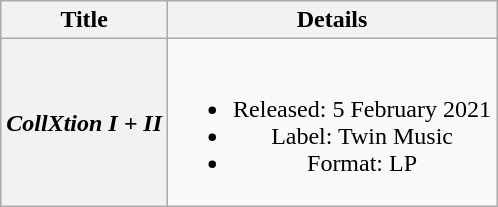<table class="wikitable plainrowheaders" style="text-align:center;">
<tr>
<th>Title</th>
<th>Details</th>
</tr>
<tr>
<th scope="row"><em>CollXtion I + II</em></th>
<td><br><ul><li>Released: 5 February 2021</li><li>Label: Twin Music</li><li>Format: LP</li></ul></td>
</tr>
</table>
